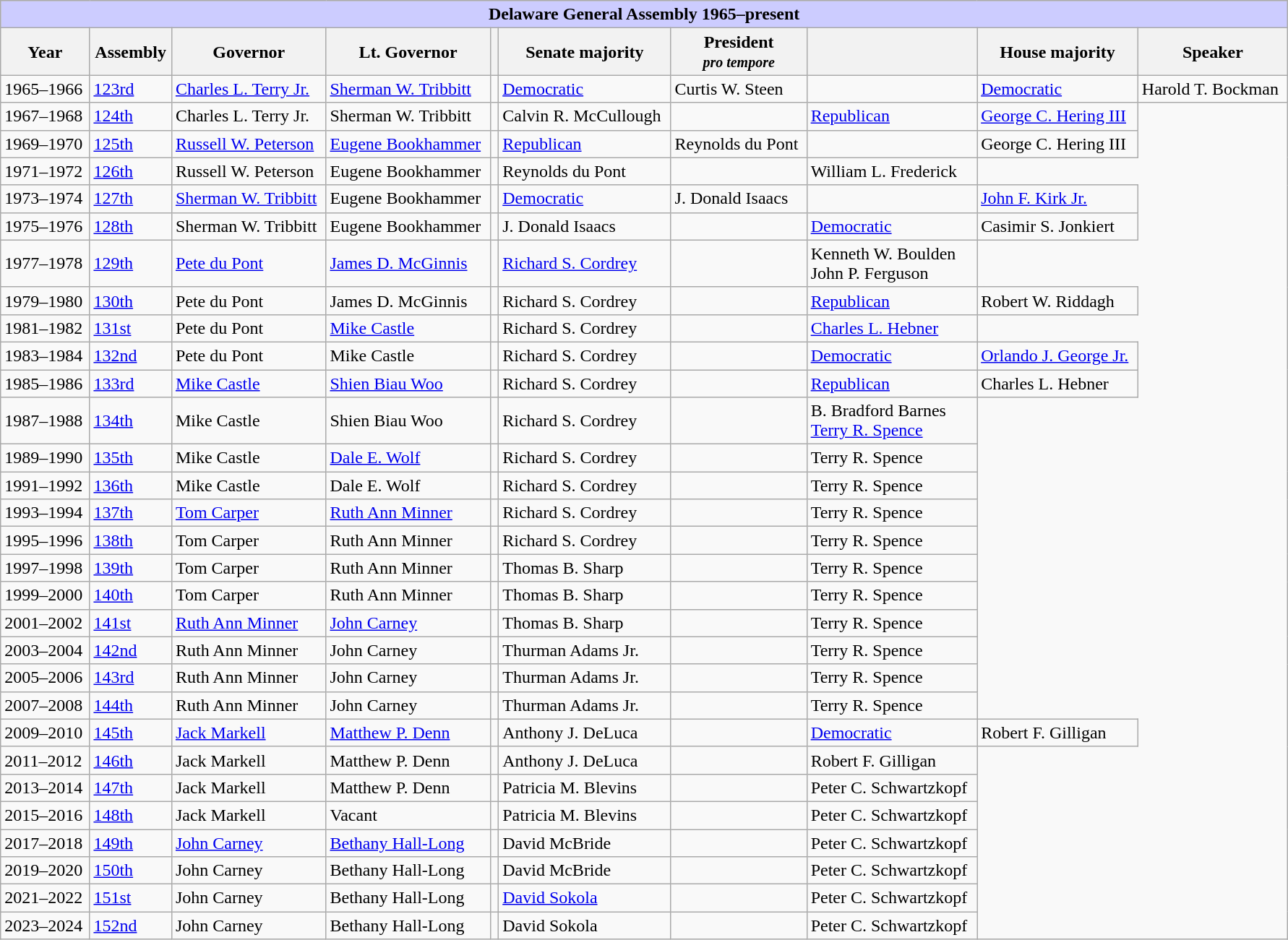<table class=wikitable style="width: 94%" style="text-align: center;" align="center">
<tr bgcolor=#cccccc>
<th colspan=12 style="background: #ccccff;"><strong>Delaware General Assembly 1965–present</strong></th>
</tr>
<tr>
<th><strong>Year</strong></th>
<th><strong>Assembly</strong></th>
<th><strong>Governor</strong></th>
<th><strong>Lt. Governor</strong></th>
<th></th>
<th><strong>Senate majority</strong></th>
<th><strong>President<br><em><small>pro tempore</small><strong><em></th>
<th></th>
<th></strong>House majority<strong></th>
<th></strong>Speaker<strong></th>
</tr>
<tr>
<td>1965–1966</td>
<td><a href='#'>123rd</a></td>
<td><a href='#'>Charles L. Terry Jr.</a></td>
<td><a href='#'>Sherman W. Tribbitt</a></td>
<td></td>
<td><a href='#'>Democratic</a></td>
<td>Curtis W. Steen</td>
<td></td>
<td><a href='#'>Democratic</a></td>
<td>Harold T. Bockman</td>
</tr>
<tr>
<td>1967–1968</td>
<td><a href='#'>124th</a></td>
<td>Charles L. Terry Jr.</td>
<td>Sherman W. Tribbitt</td>
<td></td>
<td>Calvin R. McCullough</td>
<td></td>
<td><a href='#'>Republican</a></td>
<td><a href='#'>George C. Hering III</a></td>
</tr>
<tr>
<td>1969–1970</td>
<td><a href='#'>125th</a></td>
<td><a href='#'>Russell W. Peterson</a></td>
<td><a href='#'>Eugene Bookhammer</a></td>
<td></td>
<td><a href='#'>Republican</a></td>
<td>Reynolds du Pont</td>
<td></td>
<td>George C. Hering III</td>
</tr>
<tr>
<td>1971–1972</td>
<td><a href='#'>126th</a></td>
<td>Russell W. Peterson</td>
<td>Eugene Bookhammer</td>
<td></td>
<td>Reynolds du Pont</td>
<td></td>
<td>William L. Frederick</td>
</tr>
<tr>
<td>1973–1974</td>
<td><a href='#'>127th</a></td>
<td><a href='#'>Sherman W. Tribbitt</a></td>
<td>Eugene Bookhammer</td>
<td></td>
<td><a href='#'>Democratic</a></td>
<td>J. Donald Isaacs</td>
<td></td>
<td><a href='#'>John F. Kirk Jr.</a></td>
</tr>
<tr>
<td>1975–1976</td>
<td><a href='#'>128th</a></td>
<td>Sherman W. Tribbitt</td>
<td>Eugene Bookhammer</td>
<td></td>
<td>J. Donald Isaacs</td>
<td></td>
<td><a href='#'>Democratic</a></td>
<td>Casimir S. Jonkiert</td>
</tr>
<tr>
<td>1977–1978</td>
<td><a href='#'>129th</a></td>
<td><a href='#'>Pete du Pont</a></td>
<td><a href='#'>James D. McGinnis</a></td>
<td></td>
<td><a href='#'>Richard S. Cordrey</a></td>
<td></td>
<td>Kenneth W. Boulden<br>John P. Ferguson</td>
</tr>
<tr>
<td>1979–1980</td>
<td><a href='#'>130th</a></td>
<td>Pete du Pont</td>
<td>James D. McGinnis</td>
<td></td>
<td>Richard S. Cordrey</td>
<td></td>
<td><a href='#'>Republican</a></td>
<td>Robert W. Riddagh</td>
</tr>
<tr>
<td>1981–1982</td>
<td><a href='#'>131st</a></td>
<td>Pete du Pont</td>
<td><a href='#'>Mike Castle</a></td>
<td></td>
<td>Richard S. Cordrey</td>
<td></td>
<td><a href='#'>Charles L. Hebner</a></td>
</tr>
<tr>
<td>1983–1984</td>
<td><a href='#'>132nd</a></td>
<td>Pete du Pont</td>
<td>Mike Castle</td>
<td></td>
<td>Richard S. Cordrey</td>
<td></td>
<td><a href='#'>Democratic</a></td>
<td><a href='#'>Orlando J. George Jr.</a></td>
</tr>
<tr>
<td>1985–1986</td>
<td><a href='#'>133rd</a></td>
<td><a href='#'>Mike Castle</a></td>
<td><a href='#'>Shien Biau Woo</a></td>
<td></td>
<td>Richard S. Cordrey</td>
<td></td>
<td><a href='#'>Republican</a></td>
<td>Charles L. Hebner</td>
</tr>
<tr>
<td>1987–1988</td>
<td><a href='#'>134th</a></td>
<td>Mike Castle</td>
<td>Shien Biau Woo</td>
<td></td>
<td>Richard S. Cordrey</td>
<td></td>
<td>B. Bradford Barnes<br><a href='#'>Terry R. Spence</a></td>
</tr>
<tr>
<td>1989–1990</td>
<td><a href='#'>135th</a></td>
<td>Mike Castle</td>
<td><a href='#'>Dale E. Wolf</a></td>
<td></td>
<td>Richard S. Cordrey</td>
<td></td>
<td>Terry R. Spence</td>
</tr>
<tr>
<td>1991–1992</td>
<td><a href='#'>136th</a></td>
<td>Mike Castle</td>
<td>Dale E. Wolf</td>
<td></td>
<td>Richard S. Cordrey</td>
<td></td>
<td>Terry R. Spence</td>
</tr>
<tr>
<td>1993–1994</td>
<td><a href='#'>137th</a></td>
<td><a href='#'>Tom Carper</a></td>
<td><a href='#'>Ruth Ann Minner</a></td>
<td></td>
<td>Richard S. Cordrey</td>
<td></td>
<td>Terry R. Spence</td>
</tr>
<tr>
<td>1995–1996</td>
<td><a href='#'>138th</a></td>
<td>Tom Carper</td>
<td>Ruth Ann Minner</td>
<td></td>
<td>Richard S. Cordrey</td>
<td></td>
<td>Terry R. Spence</td>
</tr>
<tr>
<td>1997–1998</td>
<td><a href='#'>139th</a></td>
<td>Tom Carper</td>
<td>Ruth Ann Minner</td>
<td></td>
<td>Thomas B. Sharp</td>
<td></td>
<td>Terry R. Spence</td>
</tr>
<tr>
<td>1999–2000</td>
<td><a href='#'>140th</a></td>
<td>Tom Carper</td>
<td>Ruth Ann Minner</td>
<td></td>
<td>Thomas B. Sharp</td>
<td></td>
<td>Terry R. Spence</td>
</tr>
<tr>
<td>2001–2002</td>
<td><a href='#'>141st</a></td>
<td><a href='#'>Ruth Ann Minner</a></td>
<td><a href='#'>John Carney</a></td>
<td></td>
<td>Thomas B. Sharp</td>
<td></td>
<td>Terry R. Spence</td>
</tr>
<tr>
<td>2003–2004</td>
<td><a href='#'>142nd</a></td>
<td>Ruth Ann Minner</td>
<td>John Carney</td>
<td></td>
<td>Thurman Adams Jr.</td>
<td></td>
<td>Terry R. Spence</td>
</tr>
<tr>
<td>2005–2006</td>
<td><a href='#'>143rd</a></td>
<td>Ruth Ann Minner</td>
<td>John Carney</td>
<td></td>
<td>Thurman Adams Jr.</td>
<td></td>
<td>Terry R. Spence</td>
</tr>
<tr>
<td>2007–2008</td>
<td><a href='#'>144th</a></td>
<td>Ruth Ann Minner</td>
<td>John Carney</td>
<td></td>
<td>Thurman Adams Jr.</td>
<td></td>
<td>Terry R. Spence</td>
</tr>
<tr>
<td>2009–2010</td>
<td><a href='#'>145th</a></td>
<td><a href='#'>Jack Markell</a></td>
<td><a href='#'>Matthew P. Denn</a></td>
<td></td>
<td>Anthony J. DeLuca</td>
<td></td>
<td><a href='#'>Democratic</a></td>
<td>Robert F. Gilligan</td>
</tr>
<tr>
<td>2011–2012</td>
<td><a href='#'>146th</a></td>
<td>Jack Markell</td>
<td>Matthew P. Denn</td>
<td></td>
<td>Anthony J. DeLuca</td>
<td></td>
<td>Robert F. Gilligan</td>
</tr>
<tr>
<td>2013–2014</td>
<td><a href='#'>147th</a></td>
<td>Jack Markell</td>
<td>Matthew P. Denn</td>
<td></td>
<td>Patricia M. Blevins</td>
<td></td>
<td>Peter C. Schwartzkopf</td>
</tr>
<tr>
<td>2015–2016</td>
<td><a href='#'>148th</a></td>
<td>Jack Markell</td>
<td>Vacant</td>
<td></td>
<td>Patricia M. Blevins</td>
<td></td>
<td>Peter C. Schwartzkopf</td>
</tr>
<tr>
<td>2017–2018</td>
<td><a href='#'>149th</a></td>
<td><a href='#'>John Carney</a></td>
<td><a href='#'>Bethany Hall-Long</a></td>
<td></td>
<td>David McBride</td>
<td></td>
<td>Peter C. Schwartzkopf</td>
</tr>
<tr>
<td>2019–2020</td>
<td><a href='#'>150th</a></td>
<td>John Carney</td>
<td>Bethany Hall-Long</td>
<td></td>
<td>David McBride</td>
<td></td>
<td>Peter C. Schwartzkopf</td>
</tr>
<tr>
<td>2021–2022</td>
<td><a href='#'>151st</a></td>
<td>John Carney</td>
<td>Bethany Hall-Long</td>
<td></td>
<td><a href='#'>David Sokola</a></td>
<td></td>
<td>Peter C. Schwartzkopf</td>
</tr>
<tr>
<td>2023–2024</td>
<td><a href='#'>152nd</a></td>
<td>John Carney</td>
<td>Bethany Hall-Long</td>
<td></td>
<td>David Sokola</td>
<td></td>
<td>Peter C. Schwartzkopf</td>
</tr>
</table>
